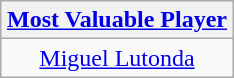<table class=wikitable style="text-align:center; margin:auto">
<tr>
<th><a href='#'>Most Valuable Player</a></th>
</tr>
<tr>
<td> <a href='#'>Miguel Lutonda</a></td>
</tr>
</table>
